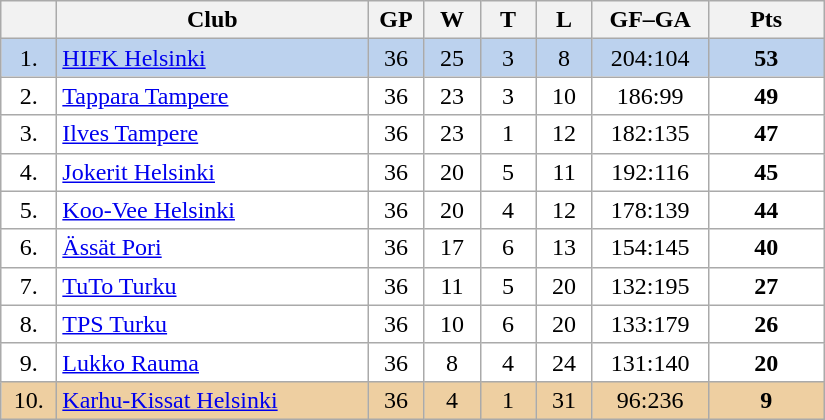<table class="wikitable">
<tr>
<th width="30"></th>
<th width="200">Club</th>
<th width="30">GP</th>
<th width="30">W</th>
<th width="30">T</th>
<th width="30">L</th>
<th width="70">GF–GA</th>
<th width="70">Pts</th>
</tr>
<tr bgcolor="#BCD2EE" align="center">
<td>1.</td>
<td align="left"><a href='#'>HIFK Helsinki</a></td>
<td>36</td>
<td>25</td>
<td>3</td>
<td>8</td>
<td>204:104</td>
<td><strong>53</strong></td>
</tr>
<tr bgcolor="#FFFFFF" align="center">
<td>2.</td>
<td align="left"><a href='#'>Tappara Tampere</a></td>
<td>36</td>
<td>23</td>
<td>3</td>
<td>10</td>
<td>186:99</td>
<td><strong>49</strong></td>
</tr>
<tr bgcolor="#FFFFFF" align="center">
<td>3.</td>
<td align="left"><a href='#'>Ilves Tampere</a></td>
<td>36</td>
<td>23</td>
<td>1</td>
<td>12</td>
<td>182:135</td>
<td><strong>47</strong></td>
</tr>
<tr bgcolor="#FFFFFF" align="center">
<td>4.</td>
<td align="left"><a href='#'>Jokerit Helsinki</a></td>
<td>36</td>
<td>20</td>
<td>5</td>
<td>11</td>
<td>192:116</td>
<td><strong>45</strong></td>
</tr>
<tr bgcolor="#FFFFFF" align="center">
<td>5.</td>
<td align="left"><a href='#'>Koo-Vee Helsinki</a></td>
<td>36</td>
<td>20</td>
<td>4</td>
<td>12</td>
<td>178:139</td>
<td><strong>44</strong></td>
</tr>
<tr bgcolor="#FFFFFF" align="center">
<td>6.</td>
<td align="left"><a href='#'>Ässät Pori</a></td>
<td>36</td>
<td>17</td>
<td>6</td>
<td>13</td>
<td>154:145</td>
<td><strong>40</strong></td>
</tr>
<tr bgcolor="#FFFFFF" align="center">
<td>7.</td>
<td align="left"><a href='#'>TuTo Turku</a></td>
<td>36</td>
<td>11</td>
<td>5</td>
<td>20</td>
<td>132:195</td>
<td><strong>27</strong></td>
</tr>
<tr bgcolor="#FFFFFF" align="center">
<td>8.</td>
<td align="left"><a href='#'>TPS Turku</a></td>
<td>36</td>
<td>10</td>
<td>6</td>
<td>20</td>
<td>133:179</td>
<td><strong>26</strong></td>
</tr>
<tr bgcolor="#FFFFFF" align="center">
<td>9.</td>
<td align="left"><a href='#'>Lukko Rauma</a></td>
<td>36</td>
<td>8</td>
<td>4</td>
<td>24</td>
<td>131:140</td>
<td><strong>20</strong></td>
</tr>
<tr bgcolor="#EECFA1" align="center">
<td>10.</td>
<td align="left"><a href='#'>Karhu-Kissat Helsinki</a> </td>
<td>36</td>
<td>4</td>
<td>1</td>
<td>31</td>
<td>96:236</td>
<td><strong>9</strong></td>
</tr>
</table>
